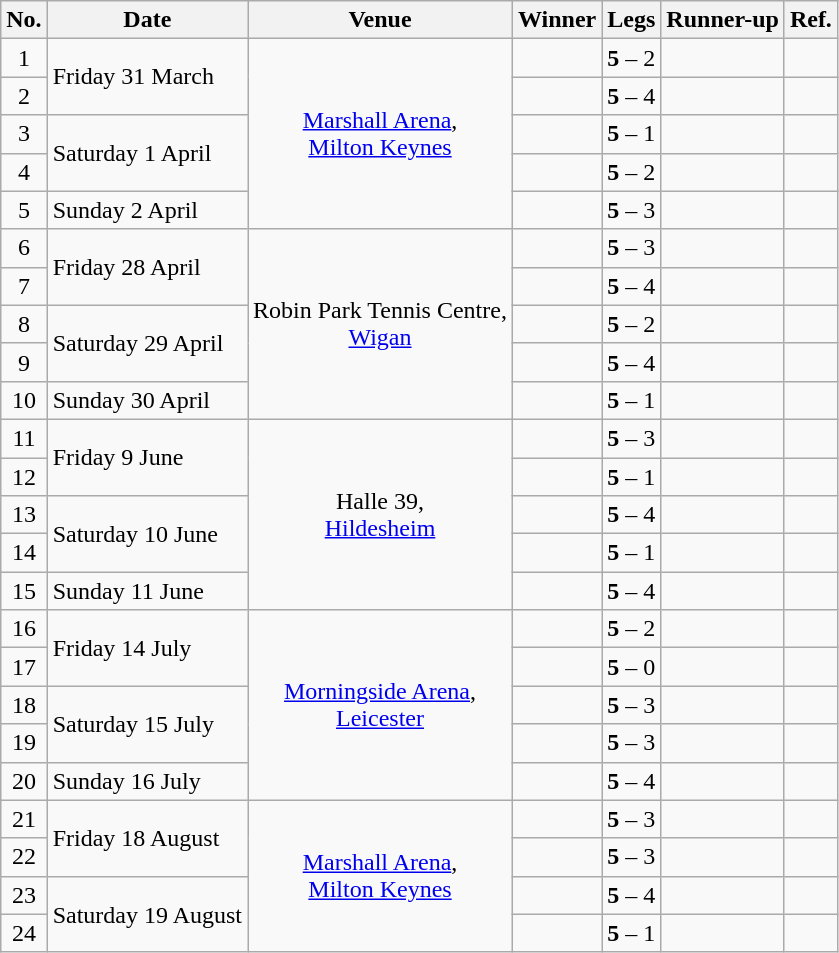<table class="wikitable">
<tr>
<th>No.</th>
<th>Date</th>
<th>Venue</th>
<th>Winner</th>
<th>Legs</th>
<th>Runner-up</th>
<th>Ref.</th>
</tr>
<tr>
<td align=center>1</td>
<td align=left rowspan="2">Friday 31 March</td>
<td align="center" rowspan="5"><a href='#'>Marshall Arena</a>,<br>  <a href='#'>Milton Keynes</a></td>
<td align="right"></td>
<td align="center"><strong>5</strong> – 2</td>
<td></td>
<td align="center"></td>
</tr>
<tr>
<td align=center>2</td>
<td align="right"></td>
<td align="center"><strong>5</strong> – 4</td>
<td></td>
<td align="center"></td>
</tr>
<tr>
<td align=center>3</td>
<td align=left rowspan="2">Saturday 1 April</td>
<td align="right"></td>
<td align="center"><strong>5</strong> – 1</td>
<td></td>
<td align="center"></td>
</tr>
<tr>
<td align=center>4</td>
<td align="right"></td>
<td align="center"><strong>5</strong> – 2</td>
<td></td>
<td align="center"></td>
</tr>
<tr>
<td align=center>5</td>
<td align=left>Sunday 2 April</td>
<td align="right"></td>
<td align="center"><strong>5</strong> – 3</td>
<td></td>
<td align="center"></td>
</tr>
<tr>
<td align=center>6</td>
<td align=left rowspan="2">Friday 28 April</td>
<td align="center" rowspan="5">Robin Park Tennis Centre,<br>  <a href='#'>Wigan</a></td>
<td align="right"></td>
<td align="center"><strong>5</strong> – 3</td>
<td></td>
<td align="center"></td>
</tr>
<tr>
<td align=center>7</td>
<td align="right"></td>
<td align="center"><strong>5</strong> – 4</td>
<td></td>
<td align="center"></td>
</tr>
<tr>
<td align=center>8</td>
<td align=left rowspan="2">Saturday 29 April</td>
<td align="right"></td>
<td align="center"><strong>5</strong> – 2</td>
<td></td>
<td align="center"></td>
</tr>
<tr>
<td align=center>9</td>
<td align="right"></td>
<td align="center"><strong>5</strong> – 4</td>
<td></td>
<td align="center"></td>
</tr>
<tr>
<td align=center>10</td>
<td align=left>Sunday 30 April</td>
<td align="right"></td>
<td align="center"><strong>5</strong> – 1</td>
<td></td>
<td align="center"></td>
</tr>
<tr>
<td align=center>11</td>
<td align=left rowspan="2">Friday 9 June</td>
<td align="center" rowspan="5">Halle 39,<br>  <a href='#'>Hildesheim</a></td>
<td align="right"></td>
<td align="center"><strong>5</strong> – 3</td>
<td></td>
<td align="center"></td>
</tr>
<tr>
<td align=center>12</td>
<td align="right"></td>
<td align="center"><strong>5</strong> – 1</td>
<td></td>
<td align="center"></td>
</tr>
<tr>
<td align=center>13</td>
<td align=left rowspan="2">Saturday 10 June</td>
<td align="right"></td>
<td align="center"><strong>5</strong> – 4</td>
<td></td>
<td align="center"></td>
</tr>
<tr>
<td align=center>14</td>
<td align="right"></td>
<td align="center"><strong>5</strong> – 1</td>
<td></td>
<td align="center"></td>
</tr>
<tr>
<td align=center>15</td>
<td align=left>Sunday 11 June</td>
<td align="right"></td>
<td align="center"><strong>5</strong> – 4</td>
<td></td>
<td align="center"></td>
</tr>
<tr>
<td align=center>16</td>
<td align=left rowspan="2">Friday 14 July</td>
<td align="center" rowspan="5"><a href='#'>Morningside Arena</a>,<br>  <a href='#'>Leicester</a></td>
<td align="right"></td>
<td align="center"><strong>5</strong> – 2</td>
<td></td>
<td align="center"></td>
</tr>
<tr>
<td align=center>17</td>
<td align="right"></td>
<td align="center"><strong>5</strong> – 0</td>
<td></td>
<td align="center"></td>
</tr>
<tr>
<td align=center>18</td>
<td align=left rowspan="2">Saturday 15 July</td>
<td align="right"></td>
<td align="center"><strong>5</strong> – 3</td>
<td></td>
<td align="center"></td>
</tr>
<tr>
<td align=center>19</td>
<td align="right"></td>
<td align="center"><strong>5</strong> – 3</td>
<td></td>
<td align="center"></td>
</tr>
<tr>
<td align=center>20</td>
<td align=left>Sunday 16 July</td>
<td align="right"></td>
<td align="center"><strong>5</strong> – 4</td>
<td></td>
<td align="center"></td>
</tr>
<tr>
<td align=center>21</td>
<td align=left rowspan="2">Friday 18 August</td>
<td align="center" rowspan="4"><a href='#'>Marshall Arena</a>,<br>  <a href='#'>Milton Keynes</a></td>
<td align="right"></td>
<td align="center"><strong>5</strong> – 3</td>
<td></td>
<td align="center"></td>
</tr>
<tr>
<td align=center>22</td>
<td align="right"></td>
<td align="center"><strong>5</strong> – 3</td>
<td></td>
<td align="center"></td>
</tr>
<tr>
<td align=center>23</td>
<td align=left rowspan="2">Saturday 19 August</td>
<td align="right"></td>
<td align="center"><strong>5</strong> – 4</td>
<td></td>
<td align="center"></td>
</tr>
<tr>
<td align=center>24</td>
<td align="right"></td>
<td align="center"><strong>5</strong> – 1</td>
<td></td>
<td align="center"></td>
</tr>
</table>
